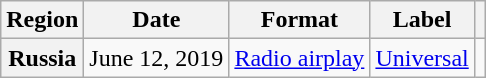<table class="wikitable plainrowheaders">
<tr>
<th scope="col">Region</th>
<th scope="col">Date</th>
<th scope="col">Format</th>
<th scope="col">Label</th>
<th scope="col"></th>
</tr>
<tr>
<th scope="row">Russia</th>
<td>June 12, 2019</td>
<td><a href='#'>Radio airplay</a></td>
<td><a href='#'>Universal</a></td>
<td></td>
</tr>
</table>
